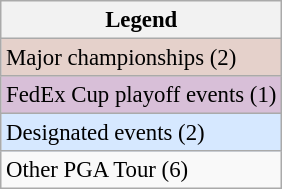<table class="wikitable" style="font-size:95%;">
<tr>
<th>Legend</th>
</tr>
<tr style="background:#e5d1cb;">
<td>Major championships  (2)</td>
</tr>
<tr style="background:thistle;">
<td>FedEx Cup playoff events (1)</td>
</tr>
<tr style="background:#D6E8FF;">
<td>Designated events (2)</td>
</tr>
<tr>
<td>Other PGA Tour (6)</td>
</tr>
</table>
